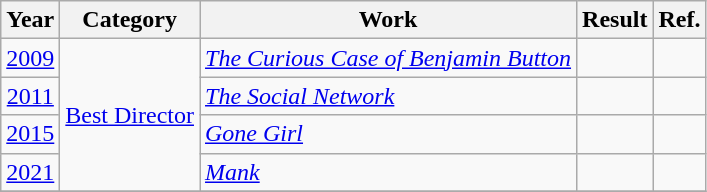<table class="wikitable plainrowheaders">
<tr>
<th scope="col">Year</th>
<th scope="col">Category</th>
<th scope="col">Work</th>
<th scope="col">Result</th>
<th scope="col">Ref.</th>
</tr>
<tr>
<td style="text-align:center"><a href='#'>2009</a></td>
<td rowspan=4><a href='#'>Best Director</a></td>
<td><em><a href='#'>The Curious Case of Benjamin Button</a></em></td>
<td></td>
<td></td>
</tr>
<tr>
<td style="text-align:center"><a href='#'>2011</a></td>
<td><em><a href='#'>The Social Network</a></em></td>
<td></td>
<td></td>
</tr>
<tr>
<td style="text-align:center"><a href='#'>2015</a></td>
<td><em><a href='#'>Gone Girl</a></em></td>
<td></td>
<td style="text-align:center"></td>
</tr>
<tr>
<td style="text-align:center"><a href='#'>2021</a></td>
<td><em><a href='#'>Mank</a></em></td>
<td></td>
<td></td>
</tr>
<tr>
</tr>
</table>
